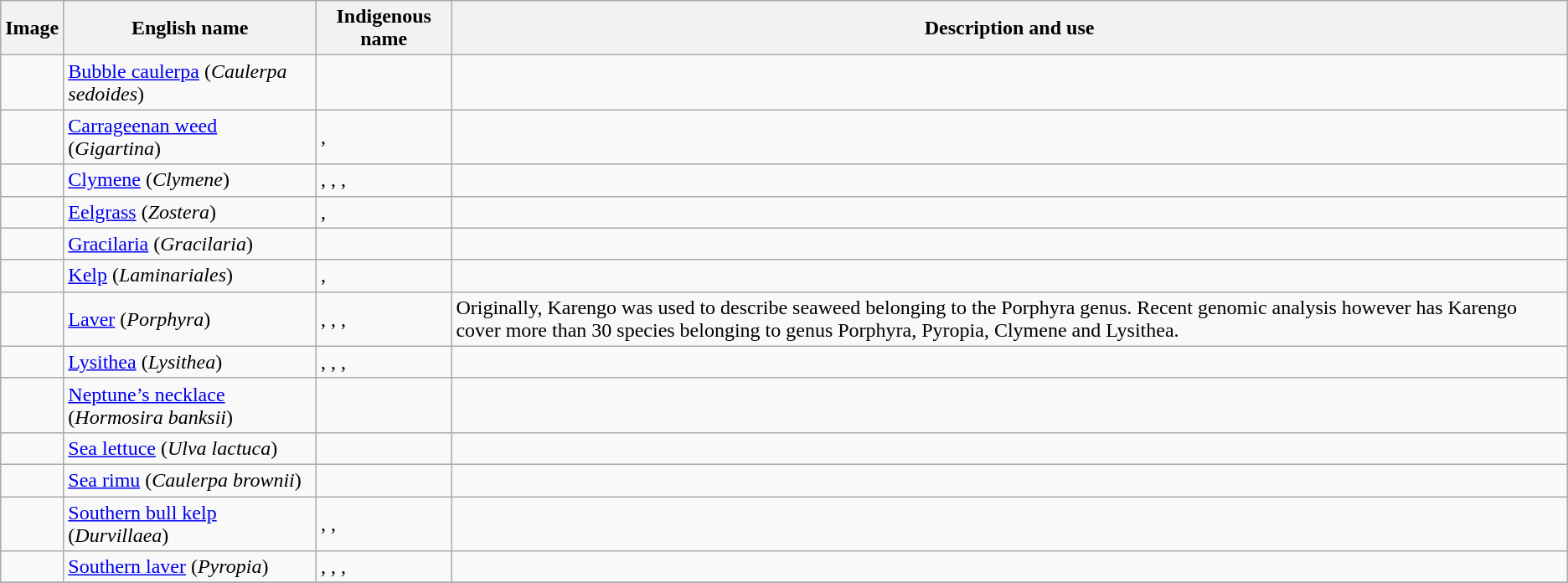<table class="wikitable sortable">
<tr>
<th>Image</th>
<th>English name</th>
<th>Indigenous name</th>
<th>Description and use</th>
</tr>
<tr>
<td></td>
<td><a href='#'>Bubble caulerpa</a> (<em>Caulerpa sedoides</em>)</td>
<td></td>
<td></td>
</tr>
<tr>
<td></td>
<td><a href='#'>Carrageenan weed</a> (<em>Gigartina</em>)</td>
<td>, </td>
<td></td>
</tr>
<tr>
<td></td>
<td><a href='#'>Clymene</a> (<em>Clymene</em>)</td>
<td>, , , </td>
<td></td>
</tr>
<tr>
<td></td>
<td><a href='#'>Eelgrass</a> (<em>Zostera</em>)</td>
<td>, </td>
<td></td>
</tr>
<tr>
<td></td>
<td><a href='#'>Gracilaria</a> (<em>Gracilaria</em>)</td>
<td></td>
<td></td>
</tr>
<tr>
<td></td>
<td><a href='#'>Kelp</a> (<em>Laminariales</em>)</td>
<td>, </td>
<td></td>
</tr>
<tr>
<td></td>
<td><a href='#'>Laver</a> (<em>Porphyra</em>)</td>
<td>, , , </td>
<td>Originally, Karengo was used to describe seaweed belonging to the Porphyra genus. Recent genomic analysis however has Karengo cover more than 30 species belonging to genus Porphyra, Pyropia, Clymene and Lysithea.</td>
</tr>
<tr>
<td></td>
<td><a href='#'>Lysithea</a> (<em>Lysithea</em>)</td>
<td>, , , </td>
<td></td>
</tr>
<tr>
<td></td>
<td><a href='#'>Neptune’s necklace</a> (<em>Hormosira banksii</em>)</td>
<td></td>
<td></td>
</tr>
<tr>
<td></td>
<td><a href='#'>Sea lettuce</a> (<em>Ulva lactuca</em>)</td>
<td></td>
<td></td>
</tr>
<tr>
<td></td>
<td><a href='#'>Sea rimu</a> (<em>Caulerpa brownii</em>)</td>
<td></td>
<td></td>
</tr>
<tr>
<td></td>
<td><a href='#'>Southern bull kelp</a> (<em>Durvillaea</em>)</td>
<td>, , </td>
<td></td>
</tr>
<tr>
<td></td>
<td><a href='#'>Southern laver</a> (<em>Pyropia</em>)</td>
<td>, , , </td>
<td></td>
</tr>
<tr>
</tr>
</table>
